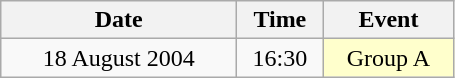<table class = "wikitable" style="text-align:center;">
<tr>
<th width=150>Date</th>
<th width=50>Time</th>
<th width=80>Event</th>
</tr>
<tr>
<td>18 August 2004</td>
<td>16:30</td>
<td bgcolor=ffffcc>Group A</td>
</tr>
</table>
